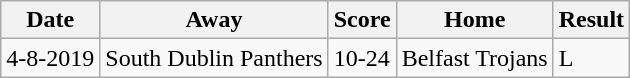<table class="wikitable">
<tr>
<th>Date</th>
<th>Away</th>
<th>Score</th>
<th>Home</th>
<th>Result</th>
</tr>
<tr>
<td>4-8-2019</td>
<td>South Dublin Panthers</td>
<td>10-24</td>
<td>Belfast Trojans</td>
<td>L</td>
</tr>
</table>
